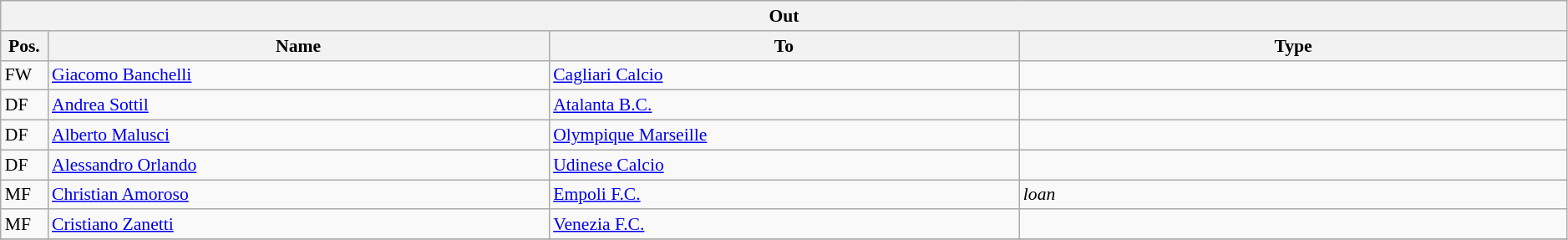<table class="wikitable" style="font-size:90%;width:99%;">
<tr>
<th colspan="4">Out</th>
</tr>
<tr>
<th width=3%>Pos.</th>
<th width=32%>Name</th>
<th width=30%>To</th>
<th width=35%>Type</th>
</tr>
<tr>
<td>FW</td>
<td><a href='#'>Giacomo Banchelli</a></td>
<td><a href='#'>Cagliari Calcio</a></td>
<td></td>
</tr>
<tr>
<td>DF</td>
<td><a href='#'>Andrea Sottil</a></td>
<td><a href='#'>Atalanta B.C.</a></td>
<td></td>
</tr>
<tr>
<td>DF</td>
<td><a href='#'>Alberto Malusci</a></td>
<td><a href='#'>Olympique Marseille</a></td>
<td></td>
</tr>
<tr>
<td>DF</td>
<td><a href='#'>Alessandro Orlando</a></td>
<td><a href='#'>Udinese Calcio</a></td>
<td></td>
</tr>
<tr>
<td>MF</td>
<td><a href='#'>Christian Amoroso</a></td>
<td><a href='#'>Empoli F.C.</a></td>
<td><em>loan</em></td>
</tr>
<tr>
<td>MF</td>
<td><a href='#'>Cristiano Zanetti</a></td>
<td><a href='#'>Venezia F.C.</a></td>
<td></td>
</tr>
<tr>
</tr>
</table>
